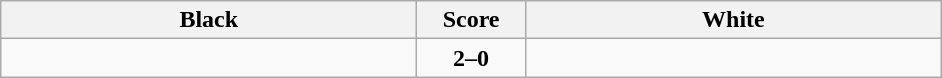<table class="wikitable" style="text-align: center;">
<tr>
<th align="right" width="270">Black</th>
<th width="65">Score</th>
<th align="left" width="270">White</th>
</tr>
<tr>
<td align=left><strong><br></strong></td>
<td align=center><strong>2–0</strong></td>
<td align=left><br></td>
</tr>
</table>
